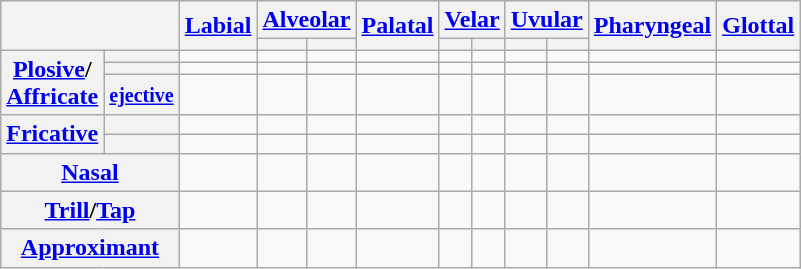<table class="wikitable" style="text-align:center">
<tr>
<th colspan="2" rowspan="2"></th>
<th rowspan="2"><a href='#'>Labial</a></th>
<th colspan="2"><a href='#'>Alveolar</a></th>
<th rowspan="2"><a href='#'>Palatal</a></th>
<th colspan="2"><a href='#'>Velar</a></th>
<th colspan="2"><a href='#'>Uvular</a></th>
<th rowspan="2"><a href='#'>Pharyngeal</a></th>
<th rowspan="2"><a href='#'>Glottal</a></th>
</tr>
<tr>
<th></th>
<th></th>
<th></th>
<th></th>
<th></th>
<th></th>
</tr>
<tr>
<th rowspan="3"><a href='#'>Plosive</a>/<br><a href='#'>Affricate</a></th>
<th></th>
<td></td>
<td></td>
<td></td>
<td></td>
<td></td>
<td></td>
<td></td>
<td></td>
<td></td>
<td></td>
</tr>
<tr>
<th></th>
<td></td>
<td></td>
<td></td>
<td></td>
<td></td>
<td></td>
<td></td>
<td></td>
<td></td>
<td></td>
</tr>
<tr>
<th><small><a href='#'>ejective</a></small></th>
<td></td>
<td></td>
<td></td>
<td></td>
<td></td>
<td></td>
<td></td>
<td></td>
<td></td>
<td></td>
</tr>
<tr>
<th rowspan="2"><a href='#'>Fricative</a></th>
<th></th>
<td></td>
<td></td>
<td></td>
<td></td>
<td></td>
<td></td>
<td></td>
<td></td>
<td></td>
<td></td>
</tr>
<tr>
<th></th>
<td></td>
<td></td>
<td></td>
<td></td>
<td></td>
<td></td>
<td></td>
<td></td>
<td></td>
<td></td>
</tr>
<tr>
<th colspan="2"><a href='#'>Nasal</a></th>
<td></td>
<td></td>
<td></td>
<td></td>
<td></td>
<td></td>
<td></td>
<td></td>
<td></td>
<td></td>
</tr>
<tr>
<th colspan="2"><a href='#'>Trill</a>/<a href='#'>Tap</a></th>
<td></td>
<td></td>
<td></td>
<td></td>
<td></td>
<td></td>
<td></td>
<td></td>
<td></td>
<td></td>
</tr>
<tr>
<th colspan="2"><a href='#'>Approximant</a></th>
<td></td>
<td></td>
<td></td>
<td></td>
<td></td>
<td></td>
<td></td>
<td></td>
<td></td>
<td></td>
</tr>
</table>
